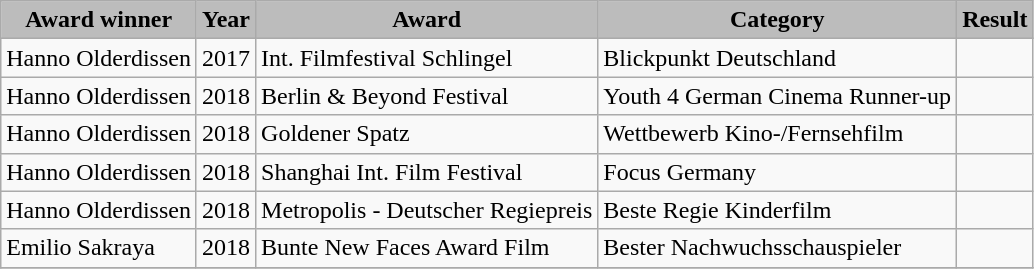<table class="wikitable">
<tr>
<th style="background:#bcbcbc;">Award winner</th>
<th style="background:#bcbcbc;">Year</th>
<th style="background:#bcbcbc;">Award</th>
<th style="background:#bcbcbc;">Category</th>
<th style="background:#bcbcbc;">Result</th>
</tr>
<tr>
<td>Hanno Olderdissen</td>
<td>2017</td>
<td>Int. Filmfestival Schlingel</td>
<td>Blickpunkt Deutschland</td>
<td></td>
</tr>
<tr>
<td>Hanno Olderdissen</td>
<td>2018</td>
<td>Berlin & Beyond Festival</td>
<td>Youth 4 German Cinema Runner-up</td>
<td></td>
</tr>
<tr>
<td>Hanno Olderdissen</td>
<td>2018</td>
<td>Goldener Spatz</td>
<td>Wettbewerb Kino-/Fernsehfilm</td>
<td></td>
</tr>
<tr>
<td>Hanno Olderdissen</td>
<td>2018</td>
<td>Shanghai Int. Film Festival</td>
<td>Focus Germany</td>
<td></td>
</tr>
<tr>
<td>Hanno Olderdissen</td>
<td>2018</td>
<td>Metropolis - Deutscher Regiepreis</td>
<td>Beste Regie Kinderfilm</td>
<td></td>
</tr>
<tr>
<td>Emilio Sakraya</td>
<td>2018</td>
<td>Bunte New Faces Award Film</td>
<td>Bester Nachwuchsschauspieler</td>
<td></td>
</tr>
<tr>
</tr>
</table>
